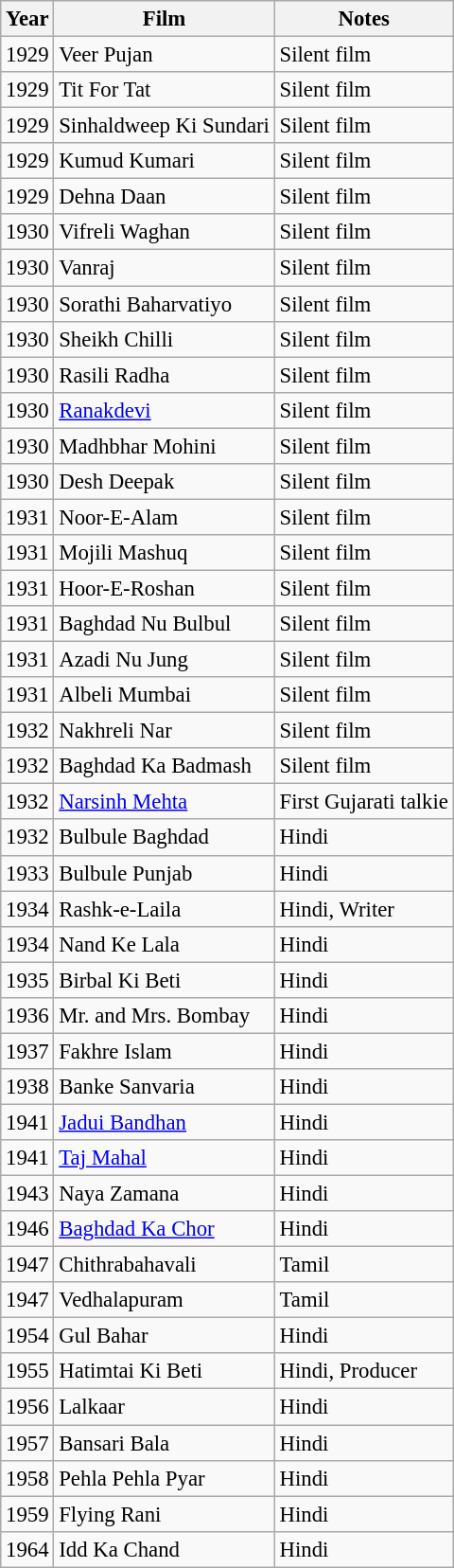<table class="wikitable" style="font-size: 95%;">
<tr>
<th>Year</th>
<th>Film</th>
<th>Notes</th>
</tr>
<tr>
<td>1929</td>
<td>Veer Pujan</td>
<td>Silent film</td>
</tr>
<tr>
<td>1929</td>
<td>Tit For Tat</td>
<td>Silent film</td>
</tr>
<tr>
<td>1929</td>
<td>Sinhaldweep Ki Sundari</td>
<td>Silent film</td>
</tr>
<tr>
<td>1929</td>
<td>Kumud Kumari</td>
<td>Silent film</td>
</tr>
<tr>
<td>1929</td>
<td>Dehna Daan</td>
<td>Silent film</td>
</tr>
<tr>
<td>1930</td>
<td>Vifreli Waghan</td>
<td>Silent film</td>
</tr>
<tr>
<td>1930</td>
<td>Vanraj</td>
<td>Silent film</td>
</tr>
<tr>
<td>1930</td>
<td>Sorathi Baharvatiyo</td>
<td>Silent film</td>
</tr>
<tr>
<td>1930</td>
<td>Sheikh Chilli</td>
<td>Silent film</td>
</tr>
<tr>
<td>1930</td>
<td>Rasili Radha</td>
<td>Silent film</td>
</tr>
<tr>
<td>1930</td>
<td><a href='#'>Ranakdevi</a></td>
<td>Silent film</td>
</tr>
<tr>
<td>1930</td>
<td>Madhbhar Mohini</td>
<td>Silent film</td>
</tr>
<tr>
<td>1930</td>
<td>Desh Deepak</td>
<td>Silent film</td>
</tr>
<tr>
<td>1931</td>
<td>Noor-E-Alam</td>
<td>Silent film</td>
</tr>
<tr>
<td>1931</td>
<td>Mojili Mashuq</td>
<td>Silent film</td>
</tr>
<tr>
<td>1931</td>
<td>Hoor-E-Roshan</td>
<td>Silent film</td>
</tr>
<tr>
<td>1931</td>
<td>Baghdad Nu Bulbul</td>
<td>Silent film</td>
</tr>
<tr>
<td>1931</td>
<td>Azadi Nu Jung</td>
<td>Silent film</td>
</tr>
<tr>
<td>1931</td>
<td>Albeli Mumbai</td>
<td>Silent film</td>
</tr>
<tr>
<td>1932</td>
<td>Nakhreli Nar</td>
<td>Silent film</td>
</tr>
<tr>
<td>1932</td>
<td>Baghdad Ka Badmash</td>
<td>Silent film</td>
</tr>
<tr>
<td>1932</td>
<td><a href='#'>Narsinh Mehta</a></td>
<td>First Gujarati talkie</td>
</tr>
<tr>
<td>1932</td>
<td>Bulbule Baghdad</td>
<td>Hindi</td>
</tr>
<tr>
<td>1933</td>
<td>Bulbule Punjab</td>
<td>Hindi</td>
</tr>
<tr>
<td>1934</td>
<td>Rashk-e-Laila</td>
<td>Hindi, Writer</td>
</tr>
<tr>
<td>1934</td>
<td>Nand Ke Lala</td>
<td>Hindi</td>
</tr>
<tr>
<td>1935</td>
<td>Birbal Ki Beti</td>
<td>Hindi</td>
</tr>
<tr>
<td>1936</td>
<td>Mr. and Mrs. Bombay</td>
<td>Hindi</td>
</tr>
<tr>
<td>1937</td>
<td>Fakhre Islam</td>
<td>Hindi</td>
</tr>
<tr>
<td>1938</td>
<td>Banke Sanvaria</td>
<td>Hindi</td>
</tr>
<tr>
<td>1941</td>
<td><a href='#'>Jadui Bandhan</a></td>
<td>Hindi</td>
</tr>
<tr>
<td>1941</td>
<td><a href='#'>Taj Mahal</a></td>
<td>Hindi</td>
</tr>
<tr>
<td>1943</td>
<td>Naya Zamana</td>
<td>Hindi</td>
</tr>
<tr>
<td>1946</td>
<td><a href='#'>Baghdad Ka Chor</a></td>
<td>Hindi</td>
</tr>
<tr>
<td>1947</td>
<td>Chithrabahavali</td>
<td>Tamil</td>
</tr>
<tr>
<td>1947</td>
<td>Vedhalapuram</td>
<td>Tamil</td>
</tr>
<tr>
<td>1954</td>
<td>Gul Bahar</td>
<td>Hindi</td>
</tr>
<tr>
<td>1955</td>
<td>Hatimtai Ki Beti</td>
<td>Hindi, Producer</td>
</tr>
<tr>
<td>1956</td>
<td>Lalkaar</td>
<td>Hindi</td>
</tr>
<tr>
<td>1957</td>
<td>Bansari Bala</td>
<td>Hindi</td>
</tr>
<tr>
<td>1958</td>
<td>Pehla Pehla Pyar</td>
<td>Hindi</td>
</tr>
<tr>
<td>1959</td>
<td>Flying Rani</td>
<td>Hindi</td>
</tr>
<tr>
<td>1964</td>
<td>Idd Ka Chand</td>
<td>Hindi</td>
</tr>
</table>
